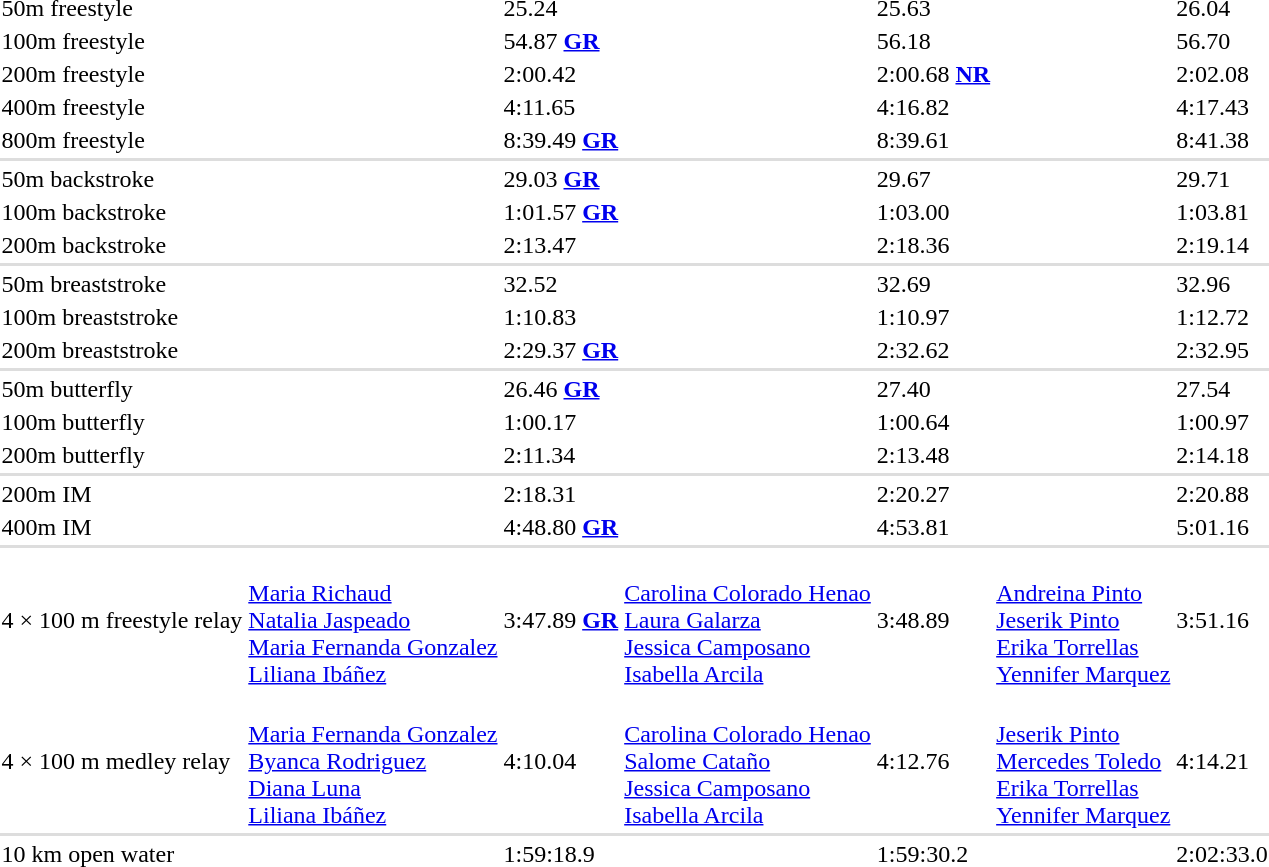<table>
<tr>
<td>50m freestyle</td>
<td></td>
<td>25.24</td>
<td></td>
<td>25.63</td>
<td></td>
<td>26.04</td>
</tr>
<tr>
<td>100m freestyle</td>
<td></td>
<td>54.87 <strong><a href='#'>GR</a></strong></td>
<td></td>
<td>56.18</td>
<td></td>
<td>56.70</td>
</tr>
<tr>
<td>200m freestyle</td>
<td></td>
<td>2:00.42</td>
<td></td>
<td>2:00.68 <strong><a href='#'>NR</a></strong></td>
<td></td>
<td>2:02.08</td>
</tr>
<tr>
<td>400m freestyle</td>
<td></td>
<td>4:11.65</td>
<td></td>
<td>4:16.82</td>
<td></td>
<td>4:17.43</td>
</tr>
<tr>
<td>800m freestyle</td>
<td></td>
<td>8:39.49 <strong><a href='#'>GR</a></strong></td>
<td></td>
<td>8:39.61</td>
<td></td>
<td>8:41.38</td>
</tr>
<tr bgcolor=#DDDDDD>
<td colspan=7></td>
</tr>
<tr>
<td>50m backstroke</td>
<td></td>
<td>29.03 <strong><a href='#'>GR</a></strong></td>
<td></td>
<td>29.67</td>
<td></td>
<td>29.71</td>
</tr>
<tr>
<td>100m backstroke</td>
<td></td>
<td>1:01.57 <strong><a href='#'>GR</a></strong></td>
<td></td>
<td>1:03.00</td>
<td></td>
<td>1:03.81</td>
</tr>
<tr>
<td>200m backstroke</td>
<td></td>
<td>2:13.47</td>
<td></td>
<td>2:18.36</td>
<td></td>
<td>2:19.14</td>
</tr>
<tr bgcolor=#DDDDDD>
<td colspan=7></td>
</tr>
<tr>
<td>50m breaststroke</td>
<td></td>
<td>32.52</td>
<td></td>
<td>32.69</td>
<td></td>
<td>32.96</td>
</tr>
<tr>
<td>100m breaststroke</td>
<td></td>
<td>1:10.83</td>
<td></td>
<td>1:10.97</td>
<td></td>
<td>1:12.72</td>
</tr>
<tr>
<td>200m breaststroke</td>
<td></td>
<td>2:29.37 <strong><a href='#'>GR</a></strong></td>
<td></td>
<td>2:32.62</td>
<td></td>
<td>2:32.95</td>
</tr>
<tr bgcolor=#DDDDDD>
<td colspan=7></td>
</tr>
<tr>
<td>50m butterfly</td>
<td></td>
<td>26.46 <strong><a href='#'>GR</a></strong></td>
<td></td>
<td>27.40</td>
<td></td>
<td>27.54</td>
</tr>
<tr>
<td>100m butterfly</td>
<td></td>
<td>1:00.17</td>
<td></td>
<td>1:00.64</td>
<td></td>
<td>1:00.97</td>
</tr>
<tr>
<td>200m butterfly</td>
<td></td>
<td>2:11.34</td>
<td></td>
<td>2:13.48</td>
<td></td>
<td>2:14.18</td>
</tr>
<tr bgcolor=#DDDDDD>
<td colspan=7></td>
</tr>
<tr>
<td>200m IM</td>
<td></td>
<td>2:18.31</td>
<td></td>
<td>2:20.27</td>
<td></td>
<td>2:20.88</td>
</tr>
<tr>
<td>400m IM</td>
<td></td>
<td>4:48.80 <strong><a href='#'>GR</a></strong></td>
<td></td>
<td>4:53.81</td>
<td></td>
<td>5:01.16</td>
</tr>
<tr bgcolor=#DDDDDD>
<td colspan=7></td>
</tr>
<tr>
<td>4 × 100 m freestyle relay</td>
<td><br><a href='#'>Maria Richaud</a><br><a href='#'>Natalia Jaspeado</a><br><a href='#'>Maria Fernanda Gonzalez</a><br><a href='#'>Liliana Ibáñez</a></td>
<td>3:47.89 <strong><a href='#'>GR</a></strong></td>
<td><br><a href='#'>Carolina Colorado Henao</a><br><a href='#'>Laura Galarza</a><br><a href='#'>Jessica Camposano</a><br><a href='#'>Isabella Arcila</a></td>
<td>3:48.89</td>
<td><br><a href='#'>Andreina Pinto</a><br><a href='#'>Jeserik Pinto</a><br><a href='#'>Erika Torrellas</a><br><a href='#'>Yennifer Marquez</a></td>
<td>3:51.16</td>
</tr>
<tr>
<td>4 × 100 m medley relay</td>
<td><br><a href='#'>Maria Fernanda Gonzalez</a><br><a href='#'>Byanca Rodriguez</a><br><a href='#'>Diana Luna</a><br><a href='#'>Liliana Ibáñez</a></td>
<td>4:10.04</td>
<td><br><a href='#'>Carolina Colorado Henao</a><br><a href='#'>Salome Cataño</a><br><a href='#'>Jessica Camposano</a><br><a href='#'>Isabella Arcila</a></td>
<td>4:12.76</td>
<td><br><a href='#'>Jeserik Pinto</a><br><a href='#'>Mercedes Toledo</a><br><a href='#'>Erika Torrellas</a><br><a href='#'>Yennifer Marquez</a></td>
<td>4:14.21</td>
</tr>
<tr bgcolor=#DDDDDD>
<td colspan=7></td>
</tr>
<tr>
<td>10 km open water</td>
<td></td>
<td>1:59:18.9</td>
<td></td>
<td>1:59:30.2</td>
<td></td>
<td>2:02:33.0</td>
</tr>
</table>
